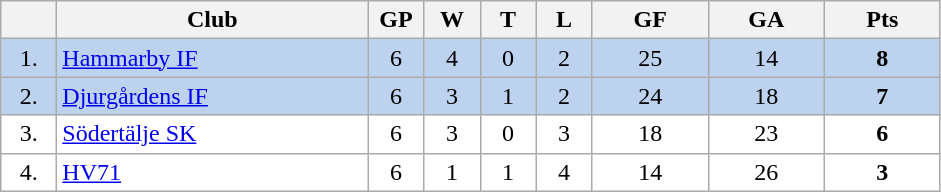<table class="wikitable">
<tr>
<th width="30"></th>
<th width="200">Club</th>
<th width="30">GP</th>
<th width="30">W</th>
<th width="30">T</th>
<th width="30">L</th>
<th width="70">GF</th>
<th width="70">GA</th>
<th width="70">Pts</th>
</tr>
<tr bgcolor="#BCD2EE" align="center">
<td>1.</td>
<td align="left"><a href='#'>Hammarby IF</a></td>
<td>6</td>
<td>4</td>
<td>0</td>
<td>2</td>
<td>25</td>
<td>14</td>
<td><strong>8</strong></td>
</tr>
<tr bgcolor="#BCD2EE" align="center">
<td>2.</td>
<td align="left"><a href='#'>Djurgårdens IF</a></td>
<td>6</td>
<td>3</td>
<td>1</td>
<td>2</td>
<td>24</td>
<td>18</td>
<td><strong>7</strong></td>
</tr>
<tr bgcolor="#FFFFFF" align="center">
<td>3.</td>
<td align="left"><a href='#'>Södertälje SK</a></td>
<td>6</td>
<td>3</td>
<td>0</td>
<td>3</td>
<td>18</td>
<td>23</td>
<td><strong>6</strong></td>
</tr>
<tr bgcolor="#FFFFFF" align="center">
<td>4.</td>
<td align="left"><a href='#'>HV71</a></td>
<td>6</td>
<td>1</td>
<td>1</td>
<td>4</td>
<td>14</td>
<td>26</td>
<td><strong>3</strong></td>
</tr>
</table>
